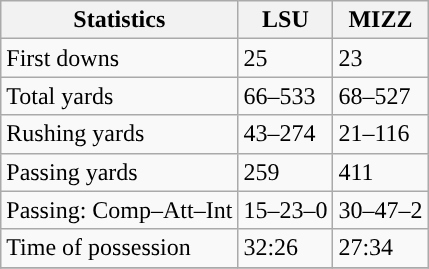<table class="wikitable" style="float: left;">
<tr>
<th>Statistics</th>
<th>LSU</th>
<th>MIZZ</th>
</tr>
<tr>
<td>First downs</td>
<td>25</td>
<td>23</td>
</tr>
<tr>
<td>Total yards</td>
<td>66–533</td>
<td>68–527</td>
</tr>
<tr>
<td>Rushing yards</td>
<td>43–274</td>
<td>21–116</td>
</tr>
<tr>
<td>Passing yards</td>
<td>259</td>
<td>411</td>
</tr>
<tr>
<td>Passing: Comp–Att–Int</td>
<td>15–23–0</td>
<td>30–47–2</td>
</tr>
<tr>
<td>Time of possession</td>
<td>32:26</td>
<td>27:34</td>
</tr>
<tr>
</tr>
</table>
